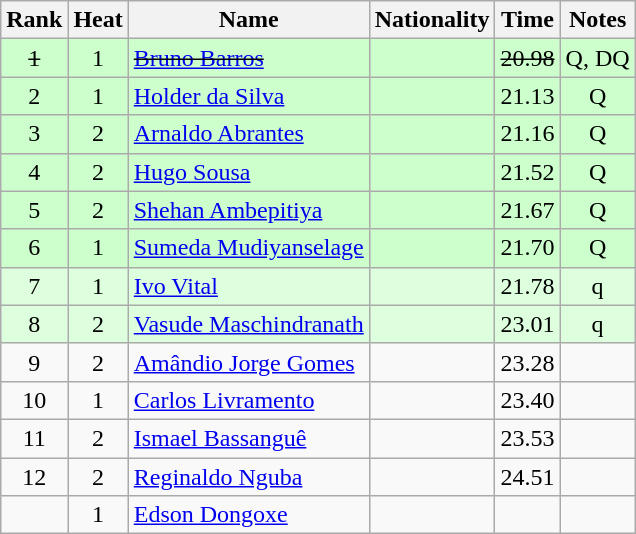<table class="wikitable sortable" style="text-align:center">
<tr>
<th>Rank</th>
<th>Heat</th>
<th>Name</th>
<th>Nationality</th>
<th>Time</th>
<th>Notes</th>
</tr>
<tr bgcolor=ccffcc>
<td><s>1 </s></td>
<td>1</td>
<td align=left><s><a href='#'>Bruno Barros</a> </s></td>
<td align=left><s></s></td>
<td><s>20.98 </s></td>
<td>Q, DQ</td>
</tr>
<tr bgcolor=ccffcc>
<td>2</td>
<td>1</td>
<td align=left><a href='#'>Holder da Silva</a></td>
<td align=left></td>
<td>21.13</td>
<td>Q</td>
</tr>
<tr bgcolor=ccffcc>
<td>3</td>
<td>2</td>
<td align=left><a href='#'>Arnaldo Abrantes</a></td>
<td align=left></td>
<td>21.16</td>
<td>Q</td>
</tr>
<tr bgcolor=ccffcc>
<td>4</td>
<td>2</td>
<td align=left><a href='#'>Hugo Sousa</a></td>
<td align=left></td>
<td>21.52</td>
<td>Q</td>
</tr>
<tr bgcolor=ccffcc>
<td>5</td>
<td>2</td>
<td align=left><a href='#'>Shehan Ambepitiya</a></td>
<td align=left></td>
<td>21.67</td>
<td>Q</td>
</tr>
<tr bgcolor=ccffcc>
<td>6</td>
<td>1</td>
<td align=left><a href='#'>Sumeda Mudiyanselage</a></td>
<td align=left></td>
<td>21.70</td>
<td>Q</td>
</tr>
<tr bgcolor=ddffdd>
<td>7</td>
<td>1</td>
<td align=left><a href='#'>Ivo Vital</a></td>
<td align=left></td>
<td>21.78</td>
<td>q</td>
</tr>
<tr bgcolor=ddffdd>
<td>8</td>
<td>2</td>
<td align=left><a href='#'>Vasude Maschindranath</a></td>
<td align=left></td>
<td>23.01</td>
<td>q</td>
</tr>
<tr>
<td>9</td>
<td>2</td>
<td align=left><a href='#'>Amândio Jorge Gomes</a></td>
<td align=left></td>
<td>23.28</td>
<td></td>
</tr>
<tr>
<td>10</td>
<td>1</td>
<td align=left><a href='#'>Carlos Livramento</a></td>
<td align=left></td>
<td>23.40</td>
<td></td>
</tr>
<tr>
<td>11</td>
<td>2</td>
<td align=left><a href='#'>Ismael Bassanguê</a></td>
<td align=left></td>
<td>23.53</td>
<td></td>
</tr>
<tr>
<td>12</td>
<td>2</td>
<td align=left><a href='#'>Reginaldo Nguba</a></td>
<td align=left></td>
<td>24.51</td>
<td></td>
</tr>
<tr>
<td></td>
<td>1</td>
<td align=left><a href='#'>Edson Dongoxe</a></td>
<td align=left></td>
<td></td>
<td></td>
</tr>
</table>
